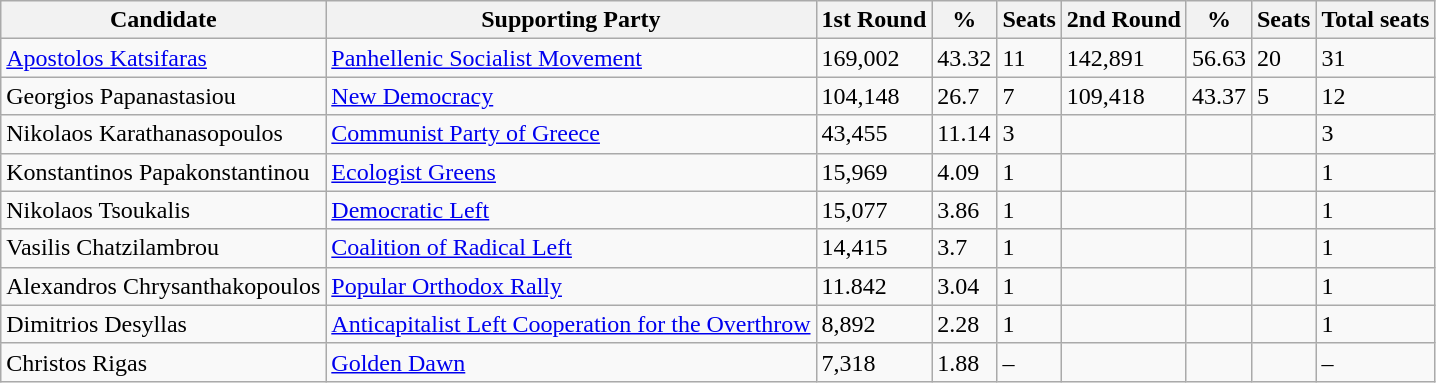<table class="wikitable sortable">
<tr>
<th>Candidate</th>
<th>Supporting Party</th>
<th>1st Round</th>
<th>%</th>
<th>Seats</th>
<th>2nd Round</th>
<th>%</th>
<th>Seats</th>
<th>Total seats</th>
</tr>
<tr>
<td><a href='#'>Apostolos Katsifaras</a></td>
<td><a href='#'>Panhellenic Socialist Movement</a></td>
<td>169,002</td>
<td>43.32</td>
<td>11</td>
<td>142,891</td>
<td>56.63</td>
<td>20</td>
<td>31</td>
</tr>
<tr>
<td>Georgios Papanastasiou</td>
<td><a href='#'>New Democracy</a></td>
<td>104,148</td>
<td>26.7</td>
<td>7</td>
<td>109,418</td>
<td>43.37</td>
<td>5</td>
<td>12</td>
</tr>
<tr>
<td>Nikolaos Karathanasopoulos</td>
<td><a href='#'>Communist Party of Greece</a></td>
<td>43,455</td>
<td>11.14</td>
<td>3</td>
<td></td>
<td></td>
<td></td>
<td>3</td>
</tr>
<tr>
<td>Konstantinos Papakonstantinou</td>
<td><a href='#'>Ecologist Greens</a></td>
<td>15,969</td>
<td>4.09</td>
<td>1</td>
<td></td>
<td></td>
<td></td>
<td>1</td>
</tr>
<tr>
<td>Nikolaos Tsoukalis</td>
<td><a href='#'>Democratic Left</a></td>
<td>15,077</td>
<td>3.86</td>
<td>1</td>
<td></td>
<td></td>
<td></td>
<td>1</td>
</tr>
<tr>
<td>Vasilis Chatzilambrou</td>
<td><a href='#'>Coalition of Radical Left</a></td>
<td>14,415</td>
<td>3.7</td>
<td>1</td>
<td></td>
<td></td>
<td></td>
<td>1</td>
</tr>
<tr>
<td>Alexandros Chrysanthakopoulos</td>
<td><a href='#'>Popular Orthodox Rally</a></td>
<td>11.842</td>
<td>3.04</td>
<td>1</td>
<td></td>
<td></td>
<td></td>
<td>1</td>
</tr>
<tr>
<td>Dimitrios Desyllas</td>
<td><a href='#'>Anticapitalist Left Cooperation for the Overthrow</a></td>
<td>8,892</td>
<td>2.28</td>
<td>1</td>
<td></td>
<td></td>
<td></td>
<td>1</td>
</tr>
<tr>
<td>Christos Rigas</td>
<td><a href='#'>Golden Dawn</a></td>
<td>7,318</td>
<td>1.88</td>
<td>–</td>
<td></td>
<td></td>
<td></td>
<td>–</td>
</tr>
</table>
